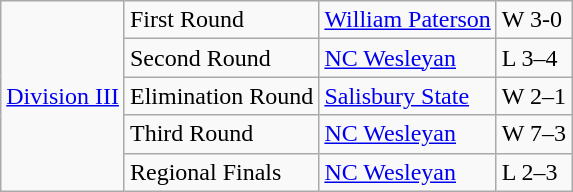<table class="wikitable">
<tr>
<td rowspan="5"><a href='#'>Division III</a></td>
<td>First Round</td>
<td><a href='#'>William Paterson</a></td>
<td>W 3-0</td>
</tr>
<tr>
<td>Second Round</td>
<td><a href='#'>NC Wesleyan</a></td>
<td>L 3–4</td>
</tr>
<tr>
<td>Elimination Round</td>
<td><a href='#'>Salisbury State</a></td>
<td>W 2–1</td>
</tr>
<tr>
<td>Third Round</td>
<td><a href='#'>NC Wesleyan</a></td>
<td>W 7–3</td>
</tr>
<tr>
<td>Regional Finals</td>
<td><a href='#'>NC Wesleyan</a></td>
<td>L 2–3</td>
</tr>
</table>
